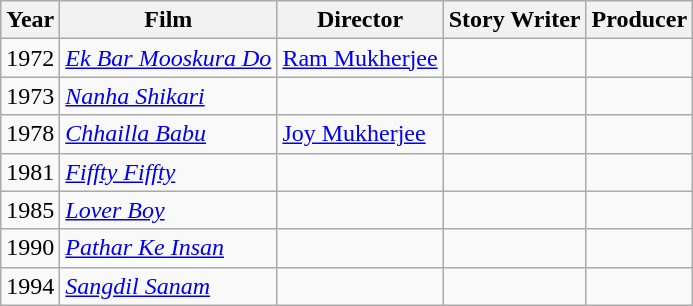<table class="wikitable">
<tr style="text-align:center;">
<th>Year</th>
<th>Film</th>
<th>Director</th>
<th>Story Writer</th>
<th>Producer</th>
</tr>
<tr>
<td>1972</td>
<td><em><a href='#'>Ek Bar Mooskura Do</a></em></td>
<td><a href='#'>Ram Mukherjee</a></td>
<td></td>
<td></td>
</tr>
<tr>
<td>1973</td>
<td><em><a href='#'>Nanha Shikari</a></em></td>
<td></td>
<td></td>
<td></td>
</tr>
<tr>
<td>1978</td>
<td><em><a href='#'>Chhailla Babu</a></em></td>
<td><a href='#'>Joy Mukherjee</a></td>
<td></td>
<td></td>
</tr>
<tr>
<td>1981</td>
<td><em><a href='#'>Fiffty Fiffty</a></em></td>
<td></td>
<td></td>
<td></td>
</tr>
<tr>
<td>1985</td>
<td><em><a href='#'>Lover Boy</a></em></td>
<td></td>
<td></td>
<td></td>
</tr>
<tr>
<td>1990</td>
<td><em><a href='#'>Pathar Ke Insan</a></em></td>
<td></td>
<td></td>
<td></td>
</tr>
<tr>
<td>1994</td>
<td><em><a href='#'>Sangdil Sanam</a></em></td>
<td></td>
<td></td>
<td></td>
</tr>
</table>
